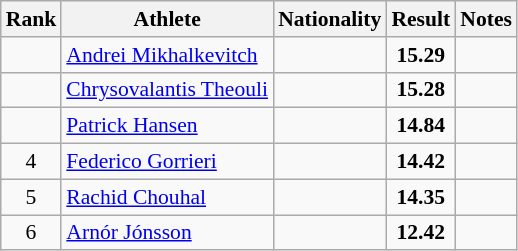<table class="wikitable sortable" style="text-align:center;font-size:90%">
<tr>
<th>Rank</th>
<th>Athlete</th>
<th>Nationality</th>
<th>Result</th>
<th>Notes</th>
</tr>
<tr>
<td></td>
<td align="left"><a href='#'>Andrei Mikhalkevitch</a></td>
<td align=left></td>
<td><strong>15.29</strong></td>
<td></td>
</tr>
<tr>
<td></td>
<td align="left"><a href='#'>Chrysovalantis Theouli</a></td>
<td align=left></td>
<td><strong>15.28</strong></td>
<td></td>
</tr>
<tr>
<td></td>
<td align="left"><a href='#'>Patrick Hansen</a></td>
<td align=left></td>
<td><strong>14.84</strong></td>
<td></td>
</tr>
<tr>
<td>4</td>
<td align="left"><a href='#'>Federico Gorrieri</a></td>
<td align=left></td>
<td><strong>14.42</strong></td>
<td></td>
</tr>
<tr>
<td>5</td>
<td align="left"><a href='#'>Rachid Chouhal</a></td>
<td align=left></td>
<td><strong>14.35</strong></td>
<td></td>
</tr>
<tr>
<td>6</td>
<td align="left"><a href='#'>Arnór Jónsson</a></td>
<td align=left></td>
<td><strong>12.42</strong></td>
<td></td>
</tr>
</table>
